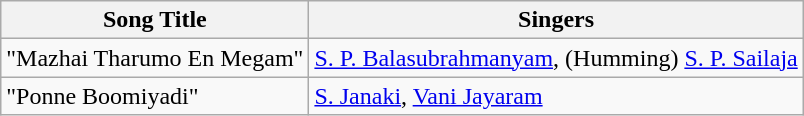<table class="wikitable">
<tr>
<th>Song Title</th>
<th>Singers</th>
</tr>
<tr>
<td>"Mazhai Tharumo En Megam"</td>
<td><a href='#'>S. P. Balasubrahmanyam</a>, (Humming) <a href='#'>S. P. Sailaja</a></td>
</tr>
<tr>
<td>"Ponne Boomiyadi"</td>
<td><a href='#'>S. Janaki</a>, <a href='#'>Vani Jayaram</a></td>
</tr>
</table>
